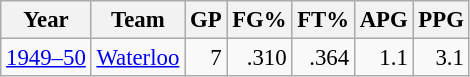<table class="wikitable sortable" style="font-size:95%; text-align:right;">
<tr>
<th>Year</th>
<th>Team</th>
<th>GP</th>
<th>FG%</th>
<th>FT%</th>
<th>APG</th>
<th>PPG</th>
</tr>
<tr>
<td style="text-align:left;"><a href='#'>1949–50</a></td>
<td style="text-align:left;"><a href='#'>Waterloo</a></td>
<td>7</td>
<td>.310</td>
<td>.364</td>
<td>1.1</td>
<td>3.1</td>
</tr>
</table>
